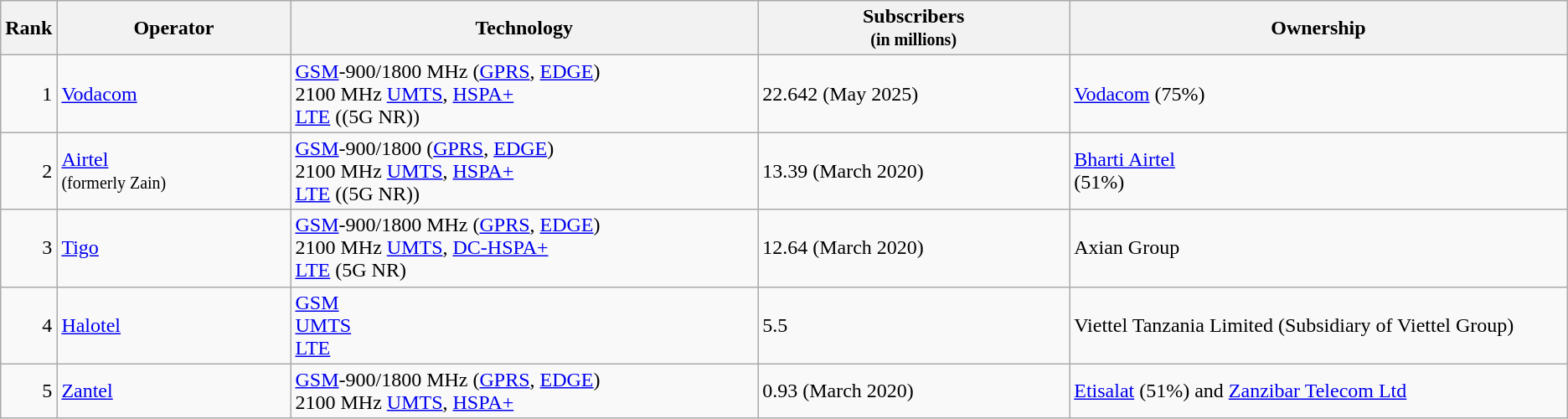<table class="wikitable">
<tr>
<th style="width:3%;">Rank</th>
<th style="width:15%;">Operator</th>
<th style="width:30%;">Technology</th>
<th style="width:20%;">Subscribers<br><small>(in millions)</small></th>
<th style="width:32%;">Ownership</th>
</tr>
<tr>
<td align=right>1</td>
<td><a href='#'>Vodacom</a></td>
<td><a href='#'>GSM</a>-900/1800 MHz (<a href='#'>GPRS</a>, <a href='#'>EDGE</a>)<br>2100 MHz <a href='#'>UMTS</a>, <a href='#'>HSPA+</a><br><a href='#'>LTE</a> ((5G NR))</td>
<td>22.642  (May 2025)</td>
<td><a href='#'>Vodacom</a> (75%)</td>
</tr>
<tr>
<td align=right>2</td>
<td><a href='#'>Airtel</a><br><small>(formerly Zain)</small></td>
<td><a href='#'>GSM</a>-900/1800 (<a href='#'>GPRS</a>, <a href='#'>EDGE</a>)<br>2100 MHz <a href='#'>UMTS</a>, <a href='#'>HSPA+</a><br><a href='#'>LTE</a> ((5G NR))</td>
<td>13.39  (March 2020)</td>
<td><a href='#'>Bharti Airtel</a><br>(51%)</td>
</tr>
<tr>
<td align=right>3</td>
<td><a href='#'>Tigo</a></td>
<td><a href='#'>GSM</a>-900/1800 MHz (<a href='#'>GPRS</a>, <a href='#'>EDGE</a>)<br>2100 MHz <a href='#'>UMTS</a>, <a href='#'>DC-HSPA+</a> <br><a href='#'>LTE</a> (5G NR)</td>
<td>12.64  (March 2020)</td>
<td>Axian Group</td>
</tr>
<tr>
<td align=right>4</td>
<td><a href='#'>Halotel</a></td>
<td><a href='#'>GSM</a><br> <a href='#'>UMTS</a><br><a href='#'>LTE</a></td>
<td>5.5</td>
<td>Viettel Tanzania Limited (Subsidiary of Viettel Group)</td>
</tr>
<tr>
<td align=right>5</td>
<td><a href='#'>Zantel</a></td>
<td><a href='#'>GSM</a>-900/1800 MHz (<a href='#'>GPRS</a>, <a href='#'>EDGE</a>)<br>2100 MHz <a href='#'>UMTS</a>, <a href='#'>HSPA+</a></td>
<td>0.93  (March 2020)</td>
<td><a href='#'>Etisalat</a> (51%) and <a href='#'>Zanzibar Telecom Ltd</a></td>
</tr>
</table>
